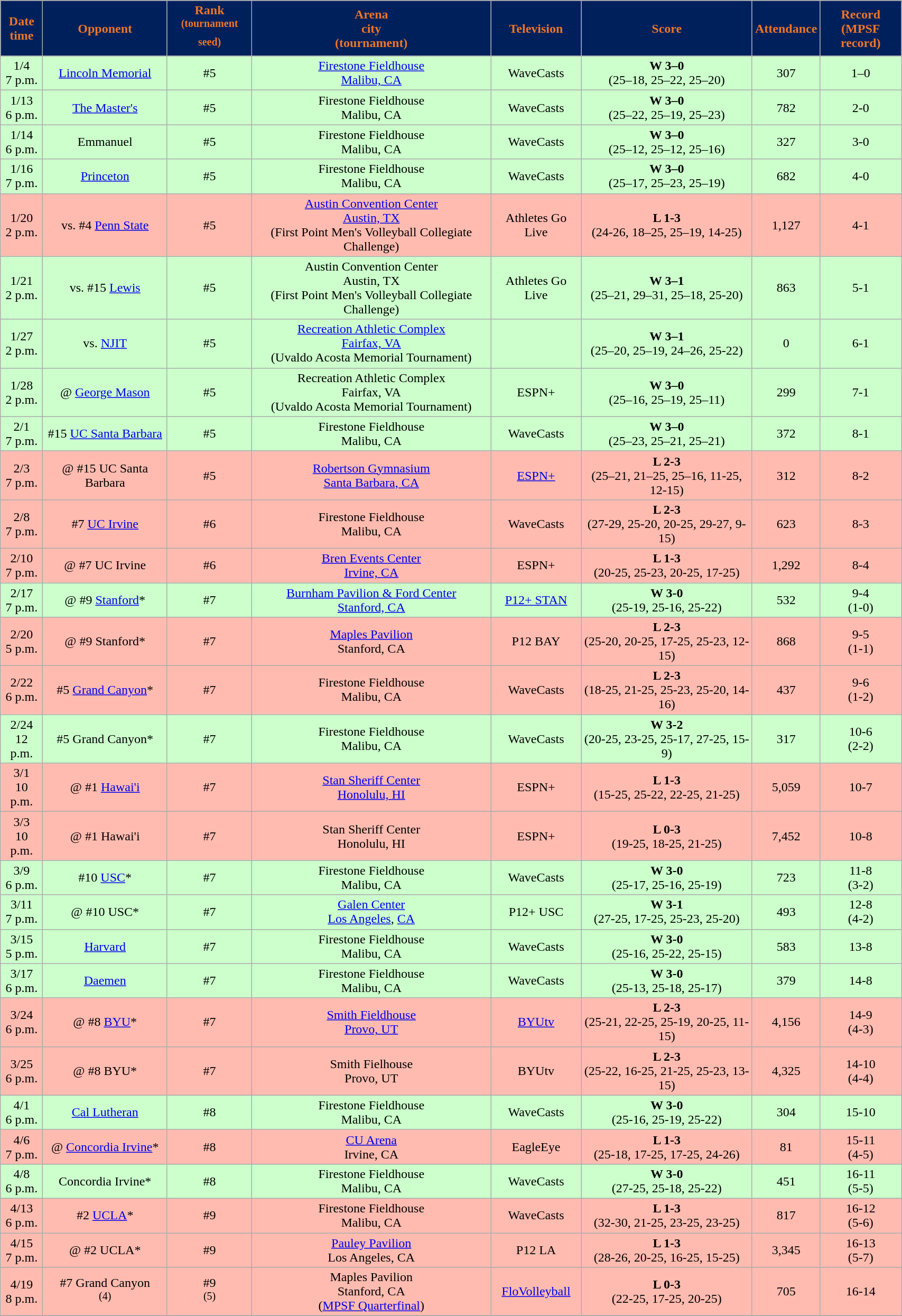<table class="wikitable sortable" style="width:90%">
<tr>
<th style="background:#00205C; color:#EE7624;" scope="col">Date<br>time</th>
<th style="background:#00205C; color:#EE7624;" scope="col">Opponent</th>
<th style="background:#00205C; color:#EE7624;" scope="col">Rank<br><sup>(tournament seed)</sup></th>
<th style="background:#00205C; color:#EE7624;" scope="col">Arena<br>city<br>(tournament)</th>
<th style="background:#00205C; color:#EE7624;" scope="col">Television</th>
<th style="background:#00205C; color:#EE7624;" scope="col">Score</th>
<th style="background:#00205C; color:#EE7624;" scope="col">Attendance</th>
<th style="background:#00205C; color:#EE7624;" scope="col">Record<br>(MPSF record)</th>
</tr>
<tr align="center" bgcolor="#ccffcc">
<td>1/4<br>7 p.m.</td>
<td><a href='#'>Lincoln Memorial</a></td>
<td>#5</td>
<td><a href='#'>Firestone Fieldhouse</a><br><a href='#'>Malibu, CA</a></td>
<td>WaveCasts</td>
<td><strong>W 3–0</strong><br>(25–18, 25–22, 25–20)</td>
<td>307</td>
<td>1–0</td>
</tr>
<tr align="center" bgcolor="#ccffcc">
<td>1/13<br>6 p.m.</td>
<td><a href='#'>The Master's</a></td>
<td>#5</td>
<td>Firestone Fieldhouse<br>Malibu, CA</td>
<td>WaveCasts</td>
<td><strong>W 3–0</strong><br>(25–22, 25–19, 25–23)</td>
<td>782</td>
<td>2-0</td>
</tr>
<tr align="center" bgcolor="#ccffcc">
<td>1/14<br>6 p.m.</td>
<td>Emmanuel</td>
<td>#5</td>
<td>Firestone Fieldhouse<br>Malibu, CA</td>
<td>WaveCasts</td>
<td><strong>W 3–0</strong><br>(25–12, 25–12, 25–16)</td>
<td>327</td>
<td>3-0</td>
</tr>
<tr align="center" bgcolor="#ccffcc">
<td>1/16<br>7 p.m.</td>
<td><a href='#'>Princeton</a></td>
<td>#5</td>
<td>Firestone Fieldhouse<br>Malibu, CA</td>
<td>WaveCasts</td>
<td><strong>W 3–0</strong><br>(25–17, 25–23, 25–19)</td>
<td>682</td>
<td>4-0</td>
</tr>
<tr align="center" bgcolor="#ffbbb">
<td>1/20<br>2 p.m.</td>
<td>vs. #4 <a href='#'>Penn State</a></td>
<td>#5</td>
<td><a href='#'>Austin Convention Center</a><br><a href='#'>Austin, TX</a><br>(First Point Men's Volleyball Collegiate Challenge)</td>
<td>Athletes Go Live</td>
<td><strong>L 1-3</strong><br>(24-26, 18–25, 25–19, 14-25)</td>
<td>1,127</td>
<td>4-1</td>
</tr>
<tr align="center" bgcolor="#ccffcc">
<td>1/21<br>2 p.m.</td>
<td>vs. #15 <a href='#'>Lewis</a></td>
<td>#5</td>
<td>Austin Convention Center<br>Austin, TX<br>(First Point Men's Volleyball Collegiate Challenge)</td>
<td>Athletes Go Live</td>
<td><strong>W 3–1</strong><br>(25–21, 29–31, 25–18, 25-20)</td>
<td>863</td>
<td>5-1</td>
</tr>
<tr align="center" bgcolor="#ccffcc">
<td>1/27<br>2 p.m.</td>
<td>vs. <a href='#'>NJIT</a></td>
<td>#5</td>
<td><a href='#'>Recreation Athletic Complex</a><br><a href='#'>Fairfax, VA</a><br>(Uvaldo Acosta Memorial Tournament)</td>
<td></td>
<td><strong>W 3–1</strong><br>(25–20, 25–19, 24–26, 25-22)</td>
<td>0</td>
<td>6-1</td>
</tr>
<tr align="center" bgcolor="#ccffcc">
<td>1/28<br>2 p.m.</td>
<td>@ <a href='#'>George Mason</a></td>
<td>#5</td>
<td>Recreation Athletic Complex<br>Fairfax, VA<br>(Uvaldo Acosta Memorial Tournament)</td>
<td>ESPN+</td>
<td><strong>W 3–0</strong><br>(25–16, 25–19, 25–11)</td>
<td>299</td>
<td>7-1</td>
</tr>
<tr align="center" bgcolor="#ccffcc">
<td>2/1<br>7 p.m.</td>
<td>#15 <a href='#'>UC Santa Barbara</a></td>
<td>#5</td>
<td>Firestone Fieldhouse<br>Malibu, CA</td>
<td>WaveCasts</td>
<td><strong>W 3–0</strong><br>(25–23, 25–21, 25–21)</td>
<td>372</td>
<td>8-1</td>
</tr>
<tr align="center" bgcolor="#ffbbb">
<td>2/3<br>7 p.m.</td>
<td>@ #15 UC Santa Barbara</td>
<td>#5</td>
<td><a href='#'>Robertson Gymnasium</a><br><a href='#'>Santa Barbara, CA</a></td>
<td><a href='#'>ESPN+</a></td>
<td><strong>L 2-3</strong><br>(25–21, 21–25, 25–16, 11-25, 12-15)</td>
<td>312</td>
<td>8-2</td>
</tr>
<tr align="center" bgcolor="#ffbbb">
<td>2/8<br>7 p.m.</td>
<td>#7 <a href='#'>UC Irvine</a></td>
<td>#6</td>
<td>Firestone Fieldhouse<br>Malibu, CA</td>
<td>WaveCasts</td>
<td><strong>L 2-3</strong><br>(27-29, 25-20, 20-25, 29-27, 9-15)</td>
<td>623</td>
<td>8-3</td>
</tr>
<tr align="center" bgcolor="#ffbbb">
<td>2/10<br>7 p.m.</td>
<td>@ #7 UC Irvine</td>
<td>#6</td>
<td><a href='#'>Bren Events Center</a><br><a href='#'>Irvine, CA</a></td>
<td>ESPN+</td>
<td><strong>L 1-3</strong><br>(20-25, 25-23, 20-25, 17-25)</td>
<td>1,292</td>
<td>8-4</td>
</tr>
<tr align="center" bgcolor="#ccffcc">
<td>2/17<br>7 p.m.</td>
<td>@ #9 <a href='#'>Stanford</a>*</td>
<td>#7</td>
<td><a href='#'>Burnham Pavilion & Ford Center</a><br><a href='#'>Stanford, CA</a></td>
<td><a href='#'>P12+ STAN</a></td>
<td><strong>W 3-0</strong><br>(25-19, 25-16, 25-22)</td>
<td>532</td>
<td>9-4<br>(1-0)</td>
</tr>
<tr align="center" bgcolor="#ffbbb">
<td>2/20<br>5 p.m.</td>
<td>@ #9 Stanford*</td>
<td>#7</td>
<td><a href='#'>Maples Pavilion</a><br>Stanford, CA</td>
<td>P12 BAY</td>
<td><strong>L 2-3</strong><br>(25-20, 20-25, 17-25, 25-23, 12-15)</td>
<td>868</td>
<td>9-5<br>(1-1)</td>
</tr>
<tr align="center" bgcolor="#ffbbb">
<td>2/22<br>6 p.m.</td>
<td>#5 <a href='#'>Grand Canyon</a>*</td>
<td>#7</td>
<td>Firestone Fieldhouse<br>Malibu, CA</td>
<td>WaveCasts</td>
<td><strong>L 2-3</strong><br>(18-25, 21-25, 25-23, 25-20, 14-16)</td>
<td>437</td>
<td>9-6<br>(1-2)</td>
</tr>
<tr align="center" bgcolor="#ccffcc">
<td>2/24<br>12 p.m.</td>
<td>#5 Grand Canyon*</td>
<td>#7</td>
<td>Firestone Fieldhouse<br>Malibu, CA</td>
<td>WaveCasts</td>
<td><strong>W 3-2</strong><br>(20-25, 23-25, 25-17, 27-25, 15-9)</td>
<td>317</td>
<td>10-6<br>(2-2)</td>
</tr>
<tr align="center" bgcolor="#ffbbb">
<td>3/1<br>10 p.m.</td>
<td>@ #1 <a href='#'>Hawai'i</a></td>
<td>#7</td>
<td><a href='#'>Stan Sheriff Center</a><br><a href='#'>Honolulu, HI</a></td>
<td>ESPN+</td>
<td><strong>L 1-3</strong><br>(15-25, 25-22, 22-25, 21-25)</td>
<td>5,059</td>
<td>10-7</td>
</tr>
<tr align="center" bgcolor="#ffbbb">
<td>3/3<br>10 p.m.</td>
<td>@ #1 Hawai'i</td>
<td>#7</td>
<td>Stan Sheriff Center<br>Honolulu, HI</td>
<td>ESPN+</td>
<td><strong>L 0-3</strong><br>(19-25, 18-25, 21-25)</td>
<td>7,452</td>
<td>10-8</td>
</tr>
<tr align="center" bgcolor="#ccffcc">
<td>3/9<br>6 p.m.</td>
<td>#10 <a href='#'>USC</a>*</td>
<td>#7</td>
<td>Firestone Fieldhouse<br>Malibu, CA</td>
<td>WaveCasts</td>
<td><strong>W 3-0</strong><br>(25-17, 25-16, 25-19)</td>
<td>723</td>
<td>11-8<br>(3-2)</td>
</tr>
<tr align="center" bgcolor="#ccffcc">
<td>3/11<br>7 p.m.</td>
<td>@ #10 USC*</td>
<td>#7</td>
<td><a href='#'>Galen Center</a><br><a href='#'>Los Angeles</a>, <a href='#'>CA</a></td>
<td>P12+ USC</td>
<td><strong>W 3-1</strong><br>(27-25, 17-25, 25-23, 25-20)</td>
<td>493</td>
<td>12-8<br>(4-2)</td>
</tr>
<tr align="center" bgcolor="#ccffcc">
<td>3/15<br>5 p.m.</td>
<td><a href='#'>Harvard</a></td>
<td>#7</td>
<td>Firestone Fieldhouse<br>Malibu, CA</td>
<td>WaveCasts</td>
<td><strong>W 3-0</strong><br>(25-16, 25-22, 25-15)</td>
<td>583</td>
<td>13-8</td>
</tr>
<tr align="center" bgcolor="#ccffcc">
<td>3/17<br>6 p.m.</td>
<td><a href='#'>Daemen</a></td>
<td>#7</td>
<td>Firestone Fieldhouse<br>Malibu, CA</td>
<td>WaveCasts</td>
<td><strong>W 3-0</strong><br>(25-13, 25-18, 25-17)</td>
<td>379</td>
<td>14-8</td>
</tr>
<tr align="center" bgcolor="#ffbbb">
<td>3/24<br>6 p.m.</td>
<td>@ #8 <a href='#'>BYU</a>*</td>
<td>#7</td>
<td><a href='#'>Smith Fieldhouse</a><br><a href='#'>Provo, UT</a></td>
<td><a href='#'>BYUtv</a></td>
<td><strong>L 2-3</strong><br>(25-21, 22-25, 25-19, 20-25, 11-15)</td>
<td>4,156</td>
<td>14-9<br>(4-3)</td>
</tr>
<tr align="center" bgcolor="#ffbbb">
<td>3/25<br>6 p.m.</td>
<td>@ #8 BYU*</td>
<td>#7</td>
<td>Smith Fielhouse<br>Provo, UT</td>
<td>BYUtv</td>
<td><strong>L 2-3</strong><br>(25-22, 16-25, 21-25, 25-23, 13-15)</td>
<td>4,325</td>
<td>14-10<br>(4-4)</td>
</tr>
<tr align="center" bgcolor="#ccffcc">
<td>4/1<br>6 p.m.</td>
<td><a href='#'>Cal Lutheran</a></td>
<td>#8</td>
<td>Firestone Fieldhouse<br>Malibu, CA</td>
<td>WaveCasts</td>
<td><strong>W 3-0</strong><br>(25-16, 25-19, 25-22)</td>
<td>304</td>
<td>15-10</td>
</tr>
<tr align="center" bgcolor="#ffbbb">
<td>4/6<br>7 p.m.</td>
<td>@ <a href='#'>Concordia Irvine</a>*</td>
<td>#8</td>
<td><a href='#'>CU Arena</a><br>Irvine, CA</td>
<td>EagleEye</td>
<td><strong>L 1-3</strong><br>(25-18, 17-25, 17-25, 24-26)</td>
<td>81</td>
<td>15-11<br>(4-5)</td>
</tr>
<tr align="center" bgcolor="#ccffcc">
<td>4/8<br>6 p.m.</td>
<td>Concordia Irvine*</td>
<td>#8</td>
<td>Firestone Fieldhouse<br>Malibu, CA</td>
<td>WaveCasts</td>
<td><strong>W 3-0</strong><br>(27-25, 25-18, 25-22)</td>
<td>451</td>
<td>16-11<br>(5-5)</td>
</tr>
<tr align="center" bgcolor="#ffbbb">
<td>4/13<br>6 p.m.</td>
<td>#2 <a href='#'>UCLA</a>*</td>
<td>#9</td>
<td>Firestone Fieldhouse<br>Malibu, CA</td>
<td>WaveCasts</td>
<td><strong>L 1-3</strong><br>(32-30, 21-25, 23-25, 23-25)</td>
<td>817</td>
<td>16-12<br>(5-6)</td>
</tr>
<tr align="center" bgcolor="#ffbbb">
<td>4/15<br>7 p.m.</td>
<td>@ #2 UCLA*</td>
<td>#9</td>
<td><a href='#'>Pauley Pavilion</a><br>Los Angeles, CA</td>
<td>P12 LA</td>
<td><strong>L 1-3</strong><br>(28-26, 20-25, 16-25, 15-25)</td>
<td>3,345</td>
<td>16-13<br>(5-7)</td>
</tr>
<tr align="center" bgcolor="#ffbbb">
<td>4/19<br>8 p.m.</td>
<td>#7 Grand Canyon<br><sup>(4)</sup></td>
<td>#9<br><sup>(5)</sup></td>
<td>Maples Pavilion<br>Stanford, CA<br>(<a href='#'>MPSF Quarterfinal</a>)</td>
<td><a href='#'>FloVolleyball</a></td>
<td><strong>L 0-3</strong><br>(22-25, 17-25, 20-25)</td>
<td>705</td>
<td>16-14</td>
</tr>
<tr>
</tr>
</table>
